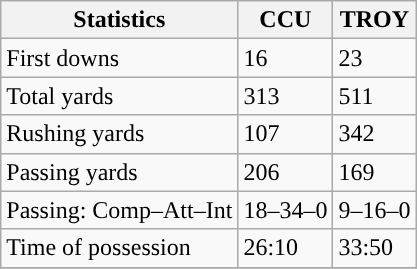<table class="wikitable" style="float: left;">
<tr>
<th>Statistics</th>
<th>CCU</th>
<th>TROY</th>
</tr>
<tr>
<td>First downs</td>
<td>16</td>
<td>23</td>
</tr>
<tr>
<td>Total yards</td>
<td>313</td>
<td>511</td>
</tr>
<tr>
<td>Rushing yards</td>
<td>107</td>
<td>342</td>
</tr>
<tr>
<td>Passing yards</td>
<td>206</td>
<td>169</td>
</tr>
<tr>
<td>Passing: Comp–Att–Int</td>
<td>18–34–0</td>
<td>9–16–0</td>
</tr>
<tr>
<td>Time of possession</td>
<td>26:10</td>
<td>33:50</td>
</tr>
<tr>
</tr>
</table>
